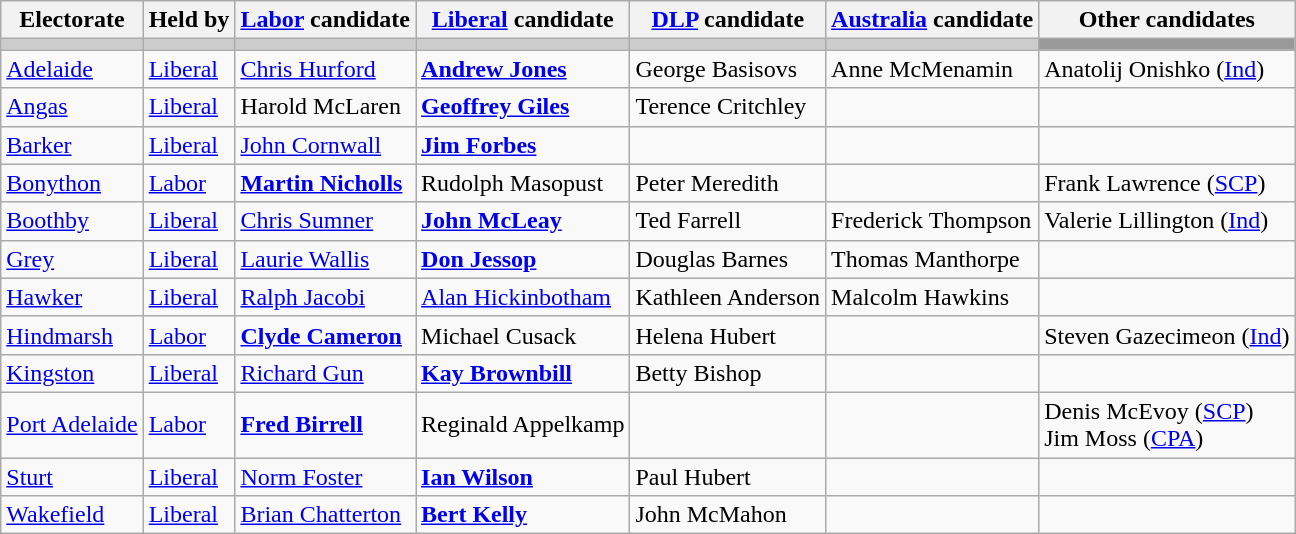<table class="wikitable">
<tr>
<th>Electorate</th>
<th>Held by</th>
<th><a href='#'>Labor</a> candidate</th>
<th><a href='#'>Liberal</a> candidate</th>
<th><a href='#'>DLP</a> candidate</th>
<th><a href='#'>Australia</a> candidate</th>
<th>Other candidates</th>
</tr>
<tr bgcolor="#cccccc">
<td></td>
<td></td>
<td></td>
<td></td>
<td></td>
<td></td>
<td bgcolor="#999999"></td>
</tr>
<tr>
<td><a href='#'>Adelaide</a></td>
<td><a href='#'>Liberal</a></td>
<td><a href='#'>Chris Hurford</a></td>
<td><strong><a href='#'>Andrew Jones</a></strong></td>
<td>George Basisovs</td>
<td>Anne McMenamin</td>
<td>Anatolij Onishko (<a href='#'>Ind</a>)</td>
</tr>
<tr>
<td><a href='#'>Angas</a></td>
<td><a href='#'>Liberal</a></td>
<td>Harold McLaren</td>
<td><strong><a href='#'>Geoffrey Giles</a></strong></td>
<td>Terence Critchley</td>
<td></td>
<td></td>
</tr>
<tr>
<td><a href='#'>Barker</a></td>
<td><a href='#'>Liberal</a></td>
<td><a href='#'>John Cornwall</a></td>
<td><strong><a href='#'>Jim Forbes</a></strong></td>
<td></td>
<td></td>
<td></td>
</tr>
<tr>
<td><a href='#'>Bonython</a></td>
<td><a href='#'>Labor</a></td>
<td><strong><a href='#'>Martin Nicholls</a></strong></td>
<td>Rudolph Masopust</td>
<td>Peter Meredith</td>
<td></td>
<td>Frank Lawrence (<a href='#'>SCP</a>)</td>
</tr>
<tr>
<td><a href='#'>Boothby</a></td>
<td><a href='#'>Liberal</a></td>
<td><a href='#'>Chris Sumner</a></td>
<td><strong><a href='#'>John McLeay</a></strong></td>
<td>Ted Farrell</td>
<td>Frederick Thompson</td>
<td>Valerie Lillington (<a href='#'>Ind</a>)</td>
</tr>
<tr>
<td><a href='#'>Grey</a></td>
<td><a href='#'>Liberal</a></td>
<td><a href='#'>Laurie Wallis</a></td>
<td><strong><a href='#'>Don Jessop</a></strong></td>
<td>Douglas Barnes</td>
<td>Thomas Manthorpe</td>
<td></td>
</tr>
<tr>
<td><a href='#'>Hawker</a></td>
<td><a href='#'>Liberal</a></td>
<td><a href='#'>Ralph Jacobi</a></td>
<td><a href='#'>Alan Hickinbotham</a></td>
<td>Kathleen Anderson</td>
<td>Malcolm Hawkins</td>
<td></td>
</tr>
<tr>
<td><a href='#'>Hindmarsh</a></td>
<td><a href='#'>Labor</a></td>
<td><strong><a href='#'>Clyde Cameron</a></strong></td>
<td>Michael Cusack</td>
<td>Helena Hubert</td>
<td></td>
<td>Steven Gazecimeon (<a href='#'>Ind</a>)</td>
</tr>
<tr>
<td><a href='#'>Kingston</a></td>
<td><a href='#'>Liberal</a></td>
<td><a href='#'>Richard Gun</a></td>
<td><strong><a href='#'>Kay Brownbill</a></strong></td>
<td>Betty Bishop</td>
<td></td>
<td></td>
</tr>
<tr>
<td><a href='#'>Port Adelaide</a></td>
<td><a href='#'>Labor</a></td>
<td><strong><a href='#'>Fred Birrell</a></strong></td>
<td>Reginald Appelkamp</td>
<td></td>
<td></td>
<td>Denis McEvoy (<a href='#'>SCP</a>)<br>Jim Moss (<a href='#'>CPA</a>)</td>
</tr>
<tr>
<td><a href='#'>Sturt</a></td>
<td><a href='#'>Liberal</a></td>
<td><a href='#'>Norm Foster</a></td>
<td><strong><a href='#'>Ian Wilson</a></strong></td>
<td>Paul Hubert</td>
<td></td>
<td></td>
</tr>
<tr>
<td><a href='#'>Wakefield</a></td>
<td><a href='#'>Liberal</a></td>
<td><a href='#'>Brian Chatterton</a></td>
<td><strong><a href='#'>Bert Kelly</a></strong></td>
<td>John McMahon</td>
<td></td>
<td></td>
</tr>
</table>
